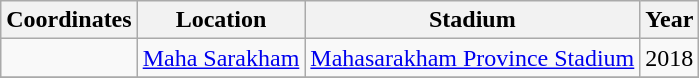<table class="wikitable sortable">
<tr>
<th>Coordinates</th>
<th>Location</th>
<th>Stadium</th>
<th>Year</th>
</tr>
<tr>
<td></td>
<td><a href='#'>Maha Sarakham</a></td>
<td><a href='#'>Mahasarakham Province Stadium</a></td>
<td>2018</td>
</tr>
<tr>
</tr>
</table>
